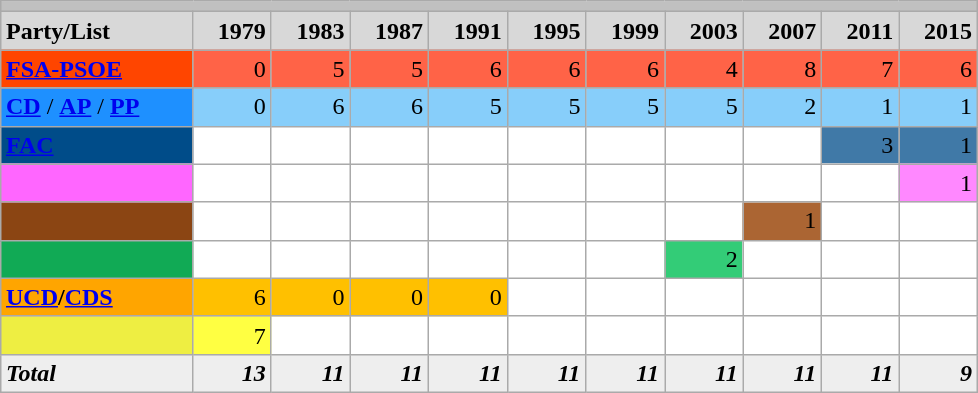<table class="wikitable" style="margin:0 auto">
<tr>
<td colspan="11" width="644px" bgcolor="#C0C0C0"></td>
</tr>
<tr bgcolor="#D8D8D8">
<td><strong>Party/List</strong></td>
<td align="right"><strong>1979</strong></td>
<td align="right"><strong>1983</strong></td>
<td align="right"><strong>1987</strong></td>
<td align="right"><strong>1991</strong></td>
<td align="right"><strong>1995</strong></td>
<td align="right"><strong>1999</strong></td>
<td align="right"><strong>2003</strong></td>
<td align="right"><strong>2007</strong></td>
<td align="right"><strong>2011</strong></td>
<td align="right"><strong>2015</strong></td>
</tr>
<tr>
<td bgcolor="#FF4500"><strong><a href='#'><span>FSA-PSOE</span></a></strong></td>
<td bgcolor="#FF6347" align="right">0</td>
<td bgcolor="#FF6347" align="right">5</td>
<td bgcolor="#FF6347" align="right">5</td>
<td bgcolor="#FF6347" align="right">6</td>
<td bgcolor="#FF6347" align="right">6</td>
<td bgcolor="#FF6347" align="right">6</td>
<td bgcolor="#FF6347" align="right">4</td>
<td bgcolor="#FF6347" align="right">8</td>
<td bgcolor="#FF6347" align="right">7</td>
<td bgcolor="#FF6347" align="right">6</td>
</tr>
<tr>
<td bgcolor="#1E90FF"><strong><a href='#'><span>CD</span></a></strong> / <strong><a href='#'><span>AP</span></a></strong> / <strong><a href='#'><span>PP</span></a></strong></td>
<td bgcolor="#87CEFA" align="right">0</td>
<td bgcolor="#87CEFA" align="right">6</td>
<td bgcolor="#87CEFA" align="right">6</td>
<td bgcolor="#87CEFA" align="right">5</td>
<td bgcolor="#87CEFA" align="right">5</td>
<td bgcolor="#87CEFA" align="right">5</td>
<td bgcolor="#87CEFA" align="right">5</td>
<td bgcolor="#87CEFA" align="right">2</td>
<td bgcolor="#87CEFA" align="right">1</td>
<td bgcolor="#87CEFA" align="right">1</td>
</tr>
<tr>
<td bgcolor="#004C89"><strong><a href='#'><span>FAC</span></a></strong></td>
<td bgcolor="#ffffff" align="right"></td>
<td bgcolor="#ffffff" align="right"></td>
<td bgcolor="#ffffff" align="right"></td>
<td bgcolor="#ffffff" align="right"></td>
<td bgcolor="#ffffff" align="right"></td>
<td bgcolor="#ffffff" align="right"></td>
<td bgcolor="#ffffff" align="right"></td>
<td bgcolor="#ffffff" align="right"></td>
<td bgcolor="#4079A7" align="right">3</td>
<td bgcolor="#4079A7" align="right">1</td>
</tr>
<tr>
<td bgcolor="#FF66FF"><strong><span></span></strong></td>
<td bgcolor="#ffffff" align="right"></td>
<td bgcolor="#ffffff" align="right"></td>
<td bgcolor="#ffffff" align="right"></td>
<td bgcolor="#ffffff" align="right"></td>
<td bgcolor="#ffffff" align="right"></td>
<td bgcolor="#ffffff" align="right"></td>
<td bgcolor="#ffffff" align="right"></td>
<td bgcolor="#ffffff" align="right"></td>
<td bgcolor="#ffffff" align="right"></td>
<td bgcolor="#FF88FF" align="right">1</td>
</tr>
<tr>
<td bgcolor="#8B4513"><strong><span></span></strong></td>
<td bgcolor="#ffffff" align="right"></td>
<td bgcolor="#ffffff" align="right"></td>
<td bgcolor="#ffffff" align="right"></td>
<td bgcolor="#ffffff" align="right"></td>
<td bgcolor="#ffffff" align="right"></td>
<td bgcolor="#ffffff" align="right"></td>
<td bgcolor="#ffffff" align="right"></td>
<td bgcolor="#AB6533" align="right">1</td>
<td bgcolor="#ffffff" align="right"></td>
<td bgcolor="#ffffff" align="right"></td>
</tr>
<tr>
<td bgcolor="#11AA55"><strong><span></span></strong></td>
<td bgcolor="#FFFFff"  align="right"></td>
<td bgcolor="#FFFFff"  align="right"></td>
<td bgcolor="#FFFFff"  align="right"></td>
<td bgcolor="#FFFFff"  align="right"></td>
<td bgcolor="#FFFFff"  align="right"></td>
<td bgcolor="#FFFFff"  align="right"></td>
<td bgcolor="#33CC77"  align="right">2</td>
<td bgcolor="#FFFFff"  align="right"></td>
<td bgcolor="#FFFFff"  align="right"></td>
<td bgcolor="#FFFFff"  align="right"></td>
</tr>
<tr>
<td bgcolor="#FFA500"><strong><a href='#'><span>UCD</span></a>/<a href='#'><span>CDS</span></a></strong></td>
<td bgcolor="#ffC000" align="right">6</td>
<td bgcolor="#ffC000" align="right">0</td>
<td bgcolor="#ffC000" align="right">0</td>
<td bgcolor="#ffC000" align="right">0</td>
<td bgcolor="#ffffff" align="right"></td>
<td bgcolor="#ffffff" align="right"></td>
<td bgcolor="#ffffff" align="right"></td>
<td bgcolor="#ffffff" align="right"></td>
<td bgcolor="#ffffff" align="right"></td>
<td bgcolor="#ffffff" align="right"></td>
</tr>
<tr>
<td bgcolor="#EEEE42"><strong><span></span></strong></td>
<td bgcolor="#FFFF42"  align="right">7</td>
<td bgcolor="#FFFFff"  align="right"></td>
<td bgcolor="#FFFFff"  align="right"></td>
<td bgcolor="#FFFFff"  align="right"></td>
<td bgcolor="#FFFFff"  align="right"></td>
<td bgcolor="#FFFFff"  align="right"></td>
<td bgcolor="#FFFFff"  align="right"></td>
<td bgcolor="#FFFFff"  align="right"></td>
<td bgcolor="#FFFFff"  align="right"></td>
<td bgcolor="#FFFFff"  align="right"></td>
</tr>
<tr bgcolor="#EEEEEE">
<td><strong><em>Total</em></strong></td>
<td align="right"><strong><em>13</em></strong></td>
<td align="right"><strong><em>11</em></strong></td>
<td align="right"><strong><em>11</em></strong></td>
<td align="right"><strong><em>11</em></strong></td>
<td align="right"><strong><em>11</em></strong></td>
<td align="right"><strong><em>11</em></strong></td>
<td align="right"><strong><em>11</em></strong></td>
<td align="right"><strong><em>11</em></strong></td>
<td align="right"><strong><em>11</em></strong></td>
<td align="right"><strong><em>9</em></strong></td>
</tr>
</table>
